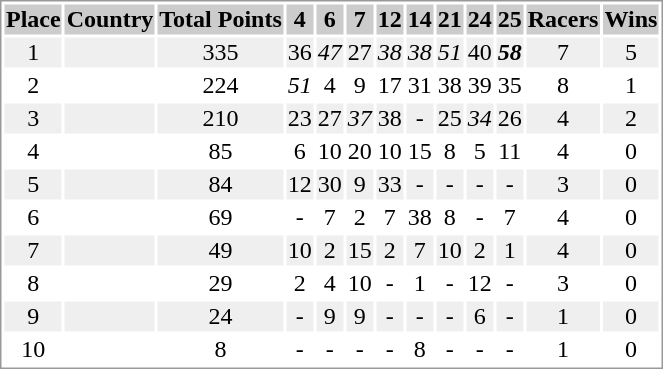<table border="0" style="border: 1px solid #999; background-color:#FFFFFF; text-align:center">
<tr align="center" bgcolor="#CCCCCC">
<th>Place</th>
<th>Country</th>
<th>Total Points</th>
<th>4</th>
<th>6</th>
<th>7</th>
<th>12</th>
<th>14</th>
<th>21</th>
<th>24</th>
<th>25</th>
<th>Racers</th>
<th>Wins</th>
</tr>
<tr bgcolor="#EFEFEF">
<td>1</td>
<td align="left"></td>
<td>335</td>
<td>36</td>
<td><em>47</em></td>
<td>27</td>
<td><em>38</em></td>
<td><em>38</em></td>
<td><em>51</em></td>
<td>40</td>
<td><strong><em>58</em></strong></td>
<td>7</td>
<td>5</td>
</tr>
<tr>
<td>2</td>
<td align="left"></td>
<td>224</td>
<td><em>51</em></td>
<td>4</td>
<td>9</td>
<td>17</td>
<td>31</td>
<td>38</td>
<td>39</td>
<td>35</td>
<td>8</td>
<td>1</td>
</tr>
<tr bgcolor="#EFEFEF">
<td>3</td>
<td align="left"></td>
<td>210</td>
<td>23</td>
<td>27</td>
<td><em>37</em></td>
<td>38</td>
<td>-</td>
<td>25</td>
<td><em>34</em></td>
<td>26</td>
<td>4</td>
<td>2</td>
</tr>
<tr>
<td>4</td>
<td align="left"></td>
<td>85</td>
<td>6</td>
<td>10</td>
<td>20</td>
<td>10</td>
<td>15</td>
<td>8</td>
<td>5</td>
<td>11</td>
<td>4</td>
<td>0</td>
</tr>
<tr bgcolor="#EFEFEF">
<td>5</td>
<td align="left"></td>
<td>84</td>
<td>12</td>
<td>30</td>
<td>9</td>
<td>33</td>
<td>-</td>
<td>-</td>
<td>-</td>
<td>-</td>
<td>3</td>
<td>0</td>
</tr>
<tr>
<td>6</td>
<td align="left"></td>
<td>69</td>
<td>-</td>
<td>7</td>
<td>2</td>
<td>7</td>
<td>38</td>
<td>8</td>
<td>-</td>
<td>7</td>
<td>4</td>
<td>0</td>
</tr>
<tr bgcolor="#EFEFEF">
<td>7</td>
<td align="left"></td>
<td>49</td>
<td>10</td>
<td>2</td>
<td>15</td>
<td>2</td>
<td>7</td>
<td>10</td>
<td>2</td>
<td>1</td>
<td>4</td>
<td>0</td>
</tr>
<tr>
<td>8</td>
<td align="left"></td>
<td>29</td>
<td>2</td>
<td>4</td>
<td>10</td>
<td>-</td>
<td>1</td>
<td>-</td>
<td>12</td>
<td>-</td>
<td>3</td>
<td>0</td>
</tr>
<tr bgcolor="#EFEFEF">
<td>9</td>
<td align="left"></td>
<td>24</td>
<td>-</td>
<td>9</td>
<td>9</td>
<td>-</td>
<td>-</td>
<td>-</td>
<td>6</td>
<td>-</td>
<td>1</td>
<td>0</td>
</tr>
<tr>
<td>10</td>
<td align="left"></td>
<td>8</td>
<td>-</td>
<td>-</td>
<td>-</td>
<td>-</td>
<td>8</td>
<td>-</td>
<td>-</td>
<td>-</td>
<td>1</td>
<td>0</td>
</tr>
</table>
